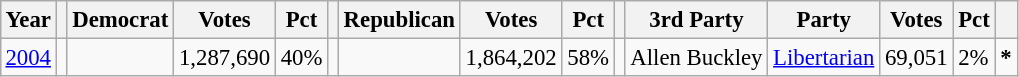<table class="wikitable" style="margin:0.5em ; font-size:95%">
<tr>
<th>Year</th>
<th></th>
<th>Democrat</th>
<th>Votes</th>
<th>Pct</th>
<th></th>
<th>Republican</th>
<th>Votes</th>
<th>Pct</th>
<th></th>
<th>3rd Party</th>
<th>Party</th>
<th>Votes</th>
<th>Pct</th>
<th></th>
</tr>
<tr>
<td><a href='#'>2004</a></td>
<td></td>
<td></td>
<td>1,287,690</td>
<td>40%</td>
<td></td>
<td></td>
<td>1,864,202</td>
<td>58%</td>
<td></td>
<td>Allen Buckley</td>
<td><a href='#'>Libertarian</a></td>
<td>69,051</td>
<td>2%</td>
<td><strong>*</strong></td>
</tr>
</table>
